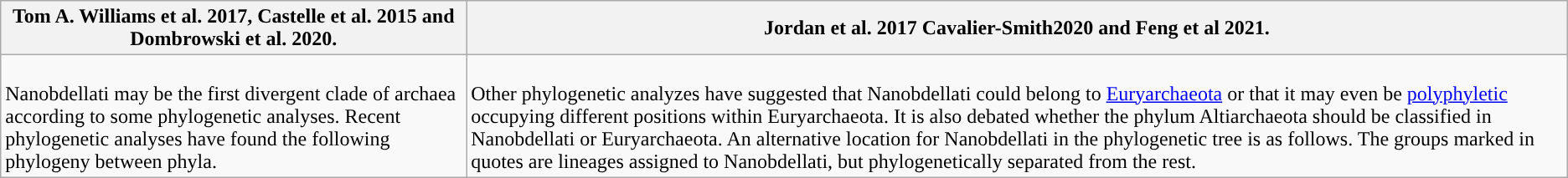<table class="wikitable">
<tr>
<th colspan=1>Tom A. Williams et al. 2017, Castelle et al. 2015 and Dombrowski et al. 2020.</th>
<th colspan=1>Jordan et al. 2017 Cavalier-Smith2020 and Feng et al 2021.</th>
</tr>
<tr>
<td style="vertical-align:top"><br>Nanobdellati may be the first divergent clade of archaea according to some phylogenetic analyses. Recent phylogenetic analyses have found the following phylogeny between phyla.
</td>
<td><br>Other phylogenetic analyzes have suggested that Nanobdellati could belong to <a href='#'>Euryarchaeota</a> or that it may even be <a href='#'>polyphyletic</a> occupying different positions within Euryarchaeota. It is also debated whether the phylum Altiarchaeota should be classified in Nanobdellati or Euryarchaeota. An alternative location for Nanobdellati in the phylogenetic tree is as follows. The groups marked in quotes are lineages assigned to Nanobdellati, but phylogenetically separated from the rest.
</td>
</tr>
</table>
